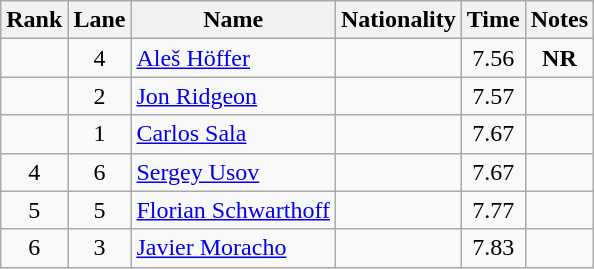<table class="wikitable sortable" style="text-align:center">
<tr>
<th>Rank</th>
<th>Lane</th>
<th>Name</th>
<th>Nationality</th>
<th>Time</th>
<th>Notes</th>
</tr>
<tr>
<td></td>
<td>4</td>
<td align="left"><a href='#'>Aleš Höffer</a></td>
<td align=left></td>
<td>7.56</td>
<td><strong>NR</strong></td>
</tr>
<tr>
<td></td>
<td>2</td>
<td align="left"><a href='#'>Jon Ridgeon</a></td>
<td align=left></td>
<td>7.57</td>
<td></td>
</tr>
<tr>
<td></td>
<td>1</td>
<td align="left"><a href='#'>Carlos Sala</a></td>
<td align=left></td>
<td>7.67</td>
<td></td>
</tr>
<tr>
<td>4</td>
<td>6</td>
<td align="left"><a href='#'>Sergey Usov</a></td>
<td align=left></td>
<td>7.67</td>
<td></td>
</tr>
<tr>
<td>5</td>
<td>5</td>
<td align="left"><a href='#'>Florian Schwarthoff</a></td>
<td align=left></td>
<td>7.77</td>
<td></td>
</tr>
<tr>
<td>6</td>
<td>3</td>
<td align="left"><a href='#'>Javier Moracho</a></td>
<td align=left></td>
<td>7.83</td>
<td></td>
</tr>
</table>
